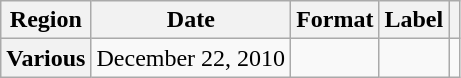<table class="wikitable plainrowheaders">
<tr>
<th scope="col">Region</th>
<th scope="col">Date</th>
<th scope="col">Format</th>
<th scope="col">Label</th>
<th scope="col"></th>
</tr>
<tr>
<th scope="row">Various</th>
<td rowspan="1">December 22, 2010</td>
<td rowspan="1"></td>
<td rowspan="1"></td>
<td align="center"></td>
</tr>
</table>
